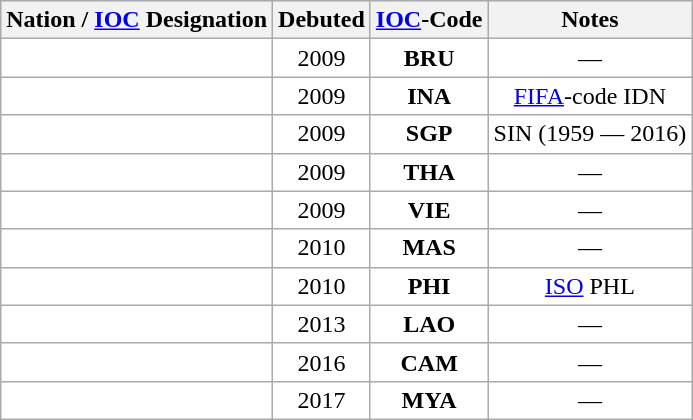<table class="wikitable" style="text-align:center;">
<tr bgcolor="#E8E8E8">
<th>Nation / <a href='#'>IOC</a> Designation</th>
<th>Debuted</th>
<th><a href='#'>IOC</a>-Code</th>
<th>Notes</th>
</tr>
<tr bgcolor="#FFFFFF">
<td align="left"> </td>
<td>2009</td>
<td><strong>BRU</strong></td>
<td>—</td>
</tr>
<tr bgcolor="#FFFFFF">
<td align="left"></td>
<td>2009</td>
<td><strong>INA</strong></td>
<td><a href='#'>FIFA</a>-code IDN</td>
</tr>
<tr bgcolor="#FFFFFF">
<td align="left"></td>
<td>2009</td>
<td><strong>SGP</strong></td>
<td>SIN (1959 — 2016)</td>
</tr>
<tr bgcolor="#FFFFFF">
<td align="left"></td>
<td>2009</td>
<td><strong>THA</strong></td>
<td>—</td>
</tr>
<tr bgcolor="#FFFFFF">
<td align="left"> </td>
<td>2009</td>
<td><strong>VIE</strong></td>
<td>—</td>
</tr>
<tr bgcolor="#FFFFFF">
<td align="left"></td>
<td>2010</td>
<td><strong>MAS</strong></td>
<td>—</td>
</tr>
<tr bgcolor="#FFFFFF">
<td align="left"></td>
<td>2010</td>
<td><strong>PHI</strong></td>
<td><a href='#'>ISO</a> PHL</td>
</tr>
<tr bgcolor="#FFFFFF">
<td align="left"> </td>
<td>2013</td>
<td><strong>LAO</strong></td>
<td>—</td>
</tr>
<tr bgcolor="#FFFFFF">
<td align="left"></td>
<td>2016</td>
<td><strong>CAM</strong></td>
<td>—</td>
</tr>
<tr bgcolor="#FFFFFF">
<td align="left"></td>
<td>2017</td>
<td><strong>MYA</strong></td>
<td>—</td>
</tr>
</table>
